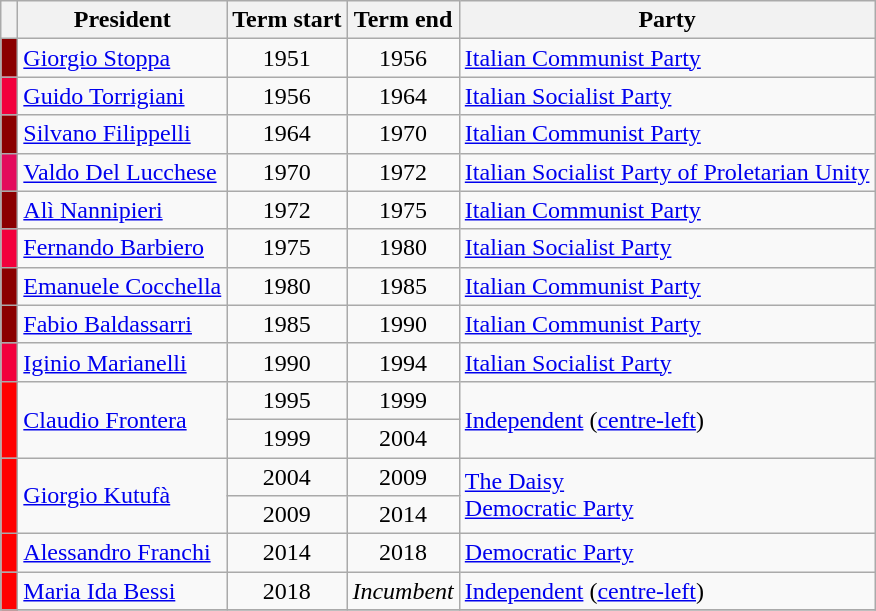<table class="wikitable">
<tr>
<th class=unsortable> </th>
<th>President</th>
<th>Term start</th>
<th>Term end</th>
<th>Party</th>
</tr>
<tr>
<th style="background:#8B0000;"></th>
<td><a href='#'>Giorgio Stoppa</a></td>
<td align=center>1951</td>
<td align=center>1956</td>
<td><a href='#'>Italian Communist Party</a></td>
</tr>
<tr>
<th style="background:#F2003C;"></th>
<td><a href='#'>Guido Torrigiani</a></td>
<td align=center>1956</td>
<td align=center>1964</td>
<td><a href='#'>Italian Socialist Party</a></td>
</tr>
<tr>
<th style="background:#8B0000;"></th>
<td><a href='#'>Silvano Filippelli</a></td>
<td align=center>1964</td>
<td align=center>1970</td>
<td><a href='#'>Italian Communist Party</a></td>
</tr>
<tr>
<th style="background:#E30B5C;"></th>
<td><a href='#'>Valdo Del Lucchese</a></td>
<td align=center>1970</td>
<td align=center>1972</td>
<td><a href='#'>Italian Socialist Party of Proletarian Unity</a></td>
</tr>
<tr>
<th style="background:#8B0000;"></th>
<td><a href='#'>Alì Nannipieri</a></td>
<td align=center>1972</td>
<td align=center>1975</td>
<td><a href='#'>Italian Communist Party</a></td>
</tr>
<tr>
<th style="background:#F2003C;"></th>
<td><a href='#'>Fernando Barbiero</a></td>
<td align=center>1975</td>
<td align=center>1980</td>
<td><a href='#'>Italian Socialist Party</a></td>
</tr>
<tr>
<th style="background:#8B0000;"></th>
<td><a href='#'>Emanuele Cocchella</a></td>
<td align=center>1980</td>
<td align=center>1985</td>
<td><a href='#'>Italian Communist Party</a></td>
</tr>
<tr>
<th style="background:#8B0000;"></th>
<td><a href='#'>Fabio Baldassarri</a></td>
<td align=center>1985</td>
<td align=center>1990</td>
<td><a href='#'>Italian Communist Party</a></td>
</tr>
<tr>
<th style="background:#F2003C;"></th>
<td><a href='#'>Iginio Marianelli</a></td>
<td align=center>1990</td>
<td align=center>1994</td>
<td><a href='#'>Italian Socialist Party</a></td>
</tr>
<tr>
<th rowspan=2 style="background:#FF0000;"></th>
<td rowspan=2><a href='#'>Claudio Frontera</a></td>
<td align=center>1995</td>
<td align=center>1999</td>
<td rowspan=2><a href='#'>Independent</a> (<a href='#'>centre-left</a>)</td>
</tr>
<tr>
<td align=center>1999</td>
<td align=center>2004</td>
</tr>
<tr>
<th rowspan=2 style="background:#FF0000;"></th>
<td rowspan=2><a href='#'>Giorgio Kutufà</a></td>
<td align=center>2004</td>
<td align=center>2009</td>
<td rowspan=2><a href='#'>The Daisy</a><br><a href='#'>Democratic Party</a></td>
</tr>
<tr>
<td align=center>2009</td>
<td align=center>2014</td>
</tr>
<tr>
<th style="background:#FF0000;"></th>
<td><a href='#'>Alessandro Franchi</a></td>
<td align=center>2014</td>
<td align=center>2018</td>
<td><a href='#'>Democratic Party</a></td>
</tr>
<tr>
<th style="background:#FF0000;"></th>
<td><a href='#'>Maria Ida Bessi</a></td>
<td align=center>2018</td>
<td align=center><em>Incumbent</em></td>
<td><a href='#'>Independent</a> (<a href='#'>centre-left</a>)</td>
</tr>
<tr>
</tr>
</table>
